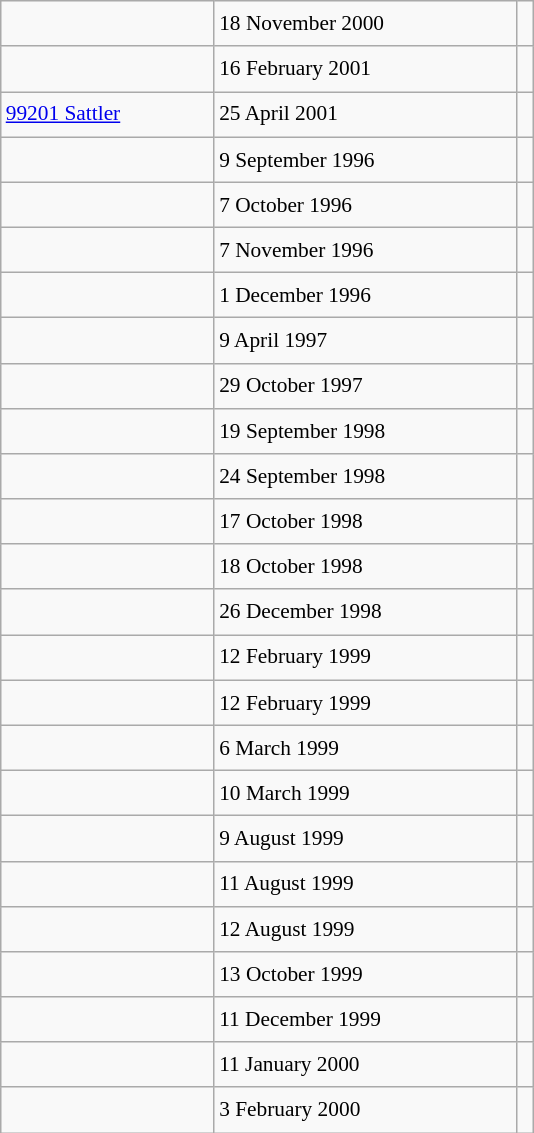<table class="wikitable" style="font-size: 89%; float: left; width: 25em; margin-right: 1em; line-height: 1.65em">
<tr>
<td></td>
<td>18 November 2000</td>
<td></td>
</tr>
<tr>
<td></td>
<td>16 February 2001</td>
<td></td>
</tr>
<tr>
<td><a href='#'>99201 Sattler</a></td>
<td>25 April 2001</td>
<td></td>
</tr>
<tr>
<td></td>
<td>9 September 1996</td>
<td></td>
</tr>
<tr>
<td></td>
<td>7 October 1996</td>
<td></td>
</tr>
<tr>
<td></td>
<td>7 November 1996</td>
<td></td>
</tr>
<tr>
<td></td>
<td>1 December 1996</td>
<td></td>
</tr>
<tr>
<td></td>
<td>9 April 1997</td>
<td></td>
</tr>
<tr>
<td></td>
<td>29 October 1997</td>
<td></td>
</tr>
<tr>
<td></td>
<td>19 September 1998</td>
<td></td>
</tr>
<tr>
<td></td>
<td>24 September 1998</td>
<td></td>
</tr>
<tr>
<td></td>
<td>17 October 1998</td>
<td></td>
</tr>
<tr>
<td></td>
<td>18 October 1998</td>
<td></td>
</tr>
<tr>
<td></td>
<td>26 December 1998</td>
<td></td>
</tr>
<tr>
<td></td>
<td>12 February 1999</td>
<td></td>
</tr>
<tr>
<td></td>
<td>12 February 1999</td>
<td></td>
</tr>
<tr>
<td></td>
<td>6 March 1999</td>
<td></td>
</tr>
<tr>
<td></td>
<td>10 March 1999</td>
<td></td>
</tr>
<tr>
<td></td>
<td>9 August 1999</td>
<td></td>
</tr>
<tr>
<td></td>
<td>11 August 1999</td>
<td></td>
</tr>
<tr>
<td></td>
<td>12 August 1999</td>
<td></td>
</tr>
<tr>
<td></td>
<td>13 October 1999</td>
<td></td>
</tr>
<tr>
<td></td>
<td>11 December 1999</td>
<td></td>
</tr>
<tr>
<td></td>
<td>11 January 2000</td>
<td></td>
</tr>
<tr>
<td></td>
<td>3 February 2000</td>
<td></td>
</tr>
</table>
